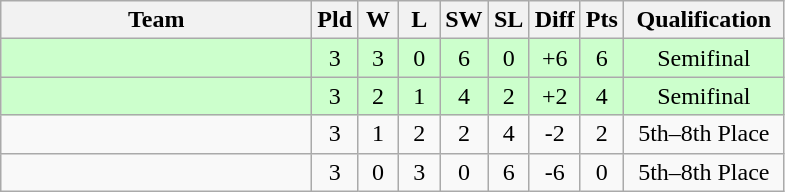<table class=wikitable style="text-align:center">
<tr>
<th width=200>Team</th>
<th width=20>Pld</th>
<th width=20>W</th>
<th width=20>L</th>
<th width=20>SW</th>
<th width=20>SL</th>
<th width=20>Diff</th>
<th width=20>Pts</th>
<th width=100>Qualification</th>
</tr>
<tr bgcolor=#ccffcc>
<td align=left></td>
<td>3</td>
<td>3</td>
<td>0</td>
<td>6</td>
<td>0</td>
<td>+6</td>
<td>6</td>
<td>Semifinal</td>
</tr>
<tr bgcolor=#ccffcc>
<td align=left></td>
<td>3</td>
<td>2</td>
<td>1</td>
<td>4</td>
<td>2</td>
<td>+2</td>
<td>4</td>
<td>Semifinal</td>
</tr>
<tr>
<td align=left></td>
<td>3</td>
<td>1</td>
<td>2</td>
<td>2</td>
<td>4</td>
<td>-2</td>
<td>2</td>
<td>5th–8th Place</td>
</tr>
<tr>
<td align=left></td>
<td>3</td>
<td>0</td>
<td>3</td>
<td>0</td>
<td>6</td>
<td>-6</td>
<td>0</td>
<td>5th–8th Place</td>
</tr>
</table>
